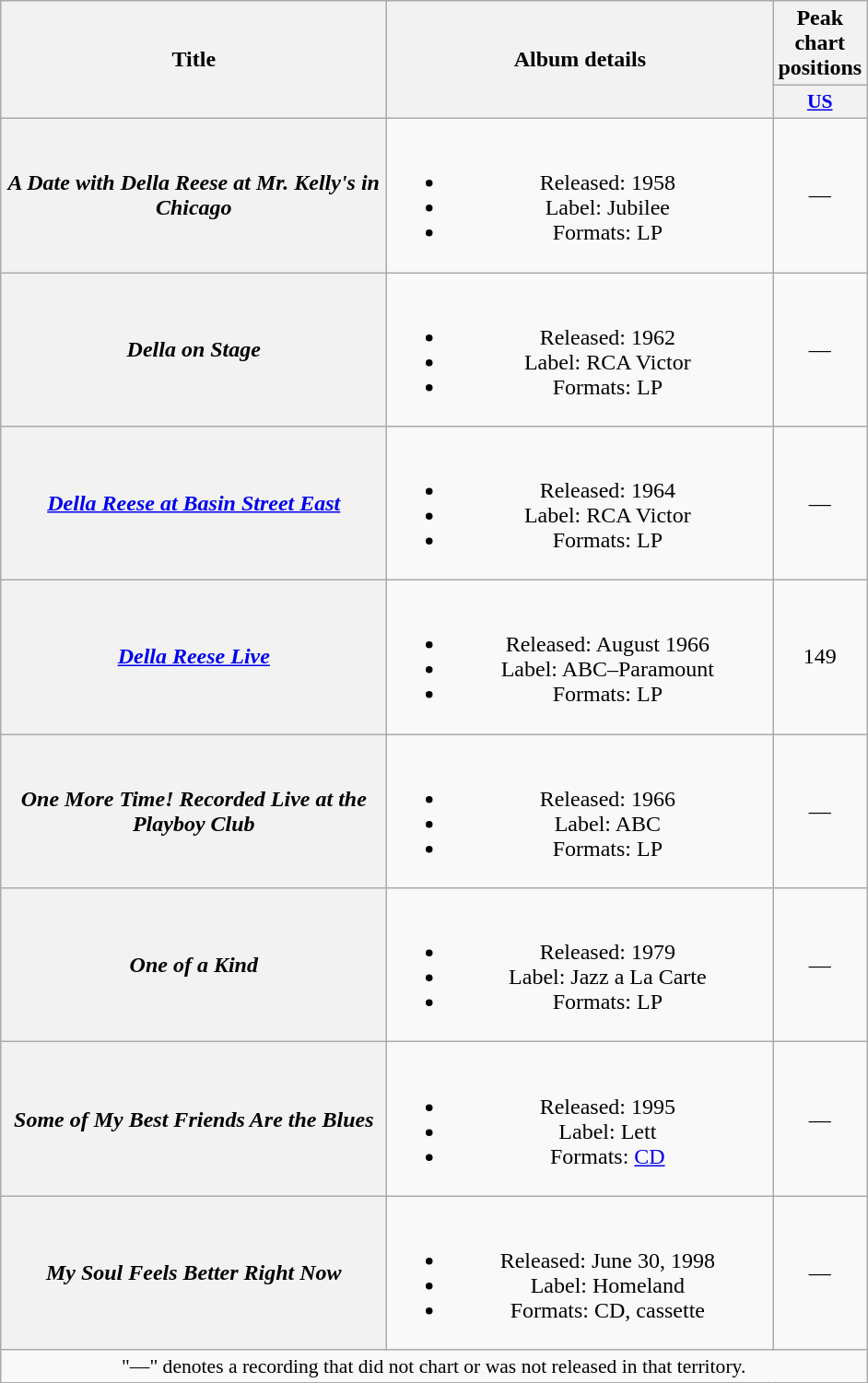<table class="wikitable plainrowheaders" style="text-align:center;">
<tr>
<th scope="col" rowspan="2" style="width:17em;">Title</th>
<th scope="col" rowspan="2" style="width:17em;">Album details</th>
<th scope="col" colspan="2">Peak chart<br>positions</th>
</tr>
<tr>
<th scope="col" style="width:3em;font-size:90%;"><a href='#'>US</a><br></th>
</tr>
<tr>
<th scope="row"><em>A Date with Della Reese at Mr. Kelly's in Chicago</em></th>
<td><br><ul><li>Released: 1958</li><li>Label: Jubilee</li><li>Formats: LP</li></ul></td>
<td>—</td>
</tr>
<tr>
<th scope="row"><em>Della on Stage</em></th>
<td><br><ul><li>Released: 1962</li><li>Label: RCA Victor</li><li>Formats: LP</li></ul></td>
<td>—</td>
</tr>
<tr>
<th scope="row"><em><a href='#'>Della Reese at Basin Street East</a></em></th>
<td><br><ul><li>Released: 1964</li><li>Label: RCA Victor</li><li>Formats: LP</li></ul></td>
<td>—</td>
</tr>
<tr>
<th scope="row"><em><a href='#'>Della Reese Live</a></em></th>
<td><br><ul><li>Released: August 1966</li><li>Label: ABC–Paramount</li><li>Formats: LP</li></ul></td>
<td>149</td>
</tr>
<tr>
<th scope="row"><em>One More Time! Recorded Live at the Playboy Club</em></th>
<td><br><ul><li>Released: 1966</li><li>Label: ABC</li><li>Formats: LP</li></ul></td>
<td>—</td>
</tr>
<tr>
<th scope="row"><em>One of a Kind</em><br></th>
<td><br><ul><li>Released: 1979</li><li>Label: Jazz a La Carte</li><li>Formats: LP</li></ul></td>
<td>—</td>
</tr>
<tr>
<th scope="row"><em>Some of My Best Friends Are the Blues</em></th>
<td><br><ul><li>Released: 1995</li><li>Label: Lett</li><li>Formats: <a href='#'>CD</a></li></ul></td>
<td>—</td>
</tr>
<tr>
<th scope="row"><em>My Soul Feels Better Right Now</em></th>
<td><br><ul><li>Released: June 30, 1998</li><li>Label: Homeland</li><li>Formats: CD, cassette</li></ul></td>
<td>—</td>
</tr>
<tr>
<td colspan="3" style="font-size:90%">"—" denotes a recording that did not chart or was not released in that territory.</td>
</tr>
</table>
